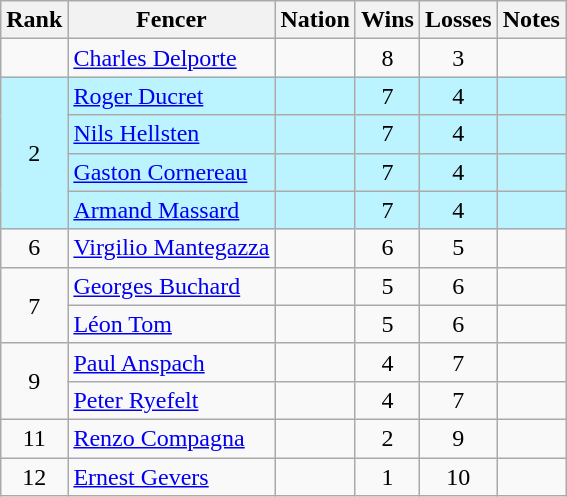<table class="wikitable sortable" style="text-align: center;">
<tr>
<th>Rank</th>
<th>Fencer</th>
<th>Nation</th>
<th>Wins</th>
<th>Losses</th>
<th>Notes</th>
</tr>
<tr>
<td></td>
<td align=left><a href='#'>Charles Delporte</a></td>
<td align=left></td>
<td>8</td>
<td>3</td>
<td></td>
</tr>
<tr bgcolor=bbf3ff>
<td rowspan=4>2</td>
<td align=left><a href='#'>Roger Ducret</a></td>
<td align=left></td>
<td>7</td>
<td>4</td>
<td></td>
</tr>
<tr bgcolor=bbf3ff>
<td align=left><a href='#'>Nils Hellsten</a></td>
<td align=left></td>
<td>7</td>
<td>4</td>
<td></td>
</tr>
<tr bgcolor=bbf3ff>
<td align=left><a href='#'>Gaston Cornereau</a></td>
<td align=left></td>
<td>7</td>
<td>4</td>
<td></td>
</tr>
<tr bgcolor=bbf3ff>
<td align=left><a href='#'>Armand Massard</a></td>
<td align=left></td>
<td>7</td>
<td>4</td>
<td></td>
</tr>
<tr>
<td>6</td>
<td align=left><a href='#'>Virgilio Mantegazza</a></td>
<td align=left></td>
<td>6</td>
<td>5</td>
<td></td>
</tr>
<tr>
<td rowspan=2>7</td>
<td align=left><a href='#'>Georges Buchard</a></td>
<td align=left></td>
<td>5</td>
<td>6</td>
<td></td>
</tr>
<tr>
<td align=left><a href='#'>Léon Tom</a></td>
<td align=left></td>
<td>5</td>
<td>6</td>
<td></td>
</tr>
<tr>
<td rowspan=2>9</td>
<td align=left><a href='#'>Paul Anspach</a></td>
<td align=left></td>
<td>4</td>
<td>7</td>
<td></td>
</tr>
<tr>
<td align=left><a href='#'>Peter Ryefelt</a></td>
<td align=left></td>
<td>4</td>
<td>7</td>
<td></td>
</tr>
<tr>
<td>11</td>
<td align=left><a href='#'>Renzo Compagna</a></td>
<td align=left></td>
<td>2</td>
<td>9</td>
<td></td>
</tr>
<tr>
<td>12</td>
<td align=left><a href='#'>Ernest Gevers</a></td>
<td align=left></td>
<td>1</td>
<td>10</td>
<td></td>
</tr>
</table>
